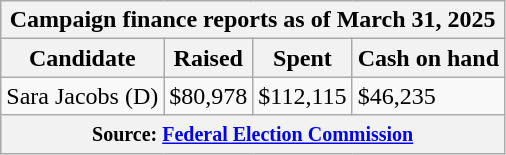<table class="wikitable sortable">
<tr>
<th colspan=4>Campaign finance reports as of March 31, 2025</th>
</tr>
<tr style="text-align:center;">
<th>Candidate</th>
<th>Raised</th>
<th>Spent</th>
<th>Cash on hand</th>
</tr>
<tr>
<td>Sara Jacobs (D)</td>
<td>$80,978</td>
<td>$112,115</td>
<td>$46,235</td>
</tr>
<tr>
<th colspan="4"><small>Source: <a href='#'>Federal Election Commission</a></small></th>
</tr>
</table>
